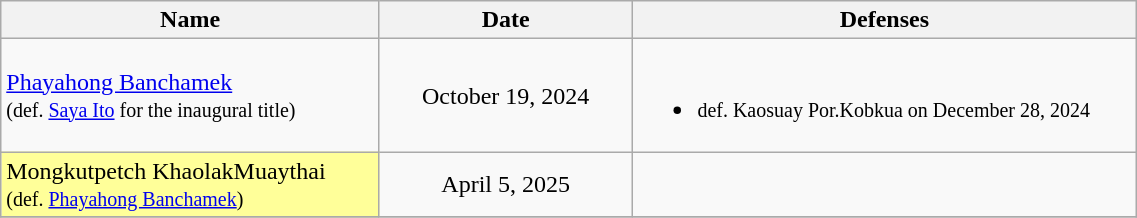<table class="wikitable" width=60%>
<tr>
<th width=30%>Name</th>
<th width=20%>Date</th>
<th width=40%>Defenses</th>
</tr>
<tr>
<td align=left> <a href='#'>Phayahong Banchamek</a> <br><small>(def. <a href='#'>Saya Ito</a> for the inaugural title)</small></td>
<td align=center>October 19, 2024</td>
<td><br><ul><li><small>def. Kaosuay Por.Kobkua on December 28, 2024</small></li></ul></td>
</tr>
<tr>
<td align=left bgcolor="#FFFF99"> Mongkutpetch KhaolakMuaythai <br><small>(def. <a href='#'>Phayahong Banchamek</a>)</small></td>
<td align=center>April 5, 2025</td>
<td></td>
</tr>
<tr>
</tr>
</table>
